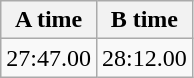<table class="wikitable" border="1" align="upright">
<tr>
<th>A time</th>
<th>B time</th>
</tr>
<tr>
<td>27:47.00</td>
<td>28:12.00</td>
</tr>
</table>
